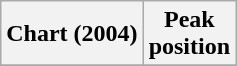<table class="wikitable sortable plainrowheaders" style="text-align:center;" border="1">
<tr>
<th scope="col">Chart (2004)</th>
<th scope="col">Peak<br>position</th>
</tr>
<tr>
</tr>
</table>
